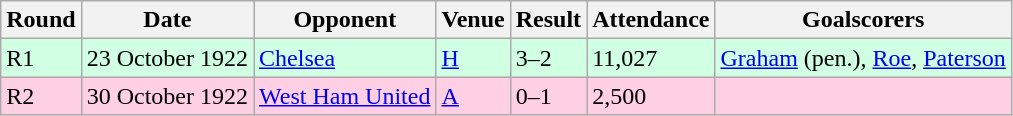<table class="wikitable">
<tr>
<th>Round</th>
<th>Date</th>
<th>Opponent</th>
<th>Venue</th>
<th>Result</th>
<th>Attendance</th>
<th>Goalscorers</th>
</tr>
<tr style="background:#d0ffe3;">
<td>R1</td>
<td>23 October 1922</td>
<td><a href='#'>Chelsea</a></td>
<td><a href='#'>H</a></td>
<td>3–2</td>
<td>11,027</td>
<td><a href='#'>Graham</a> (pen.), <a href='#'>Roe</a>, <a href='#'>Paterson</a></td>
</tr>
<tr style="background:#ffd0e3;">
<td>R2</td>
<td>30 October 1922</td>
<td><a href='#'>West Ham United</a></td>
<td><a href='#'>A</a></td>
<td>0–1</td>
<td>2,500</td>
<td></td>
</tr>
</table>
